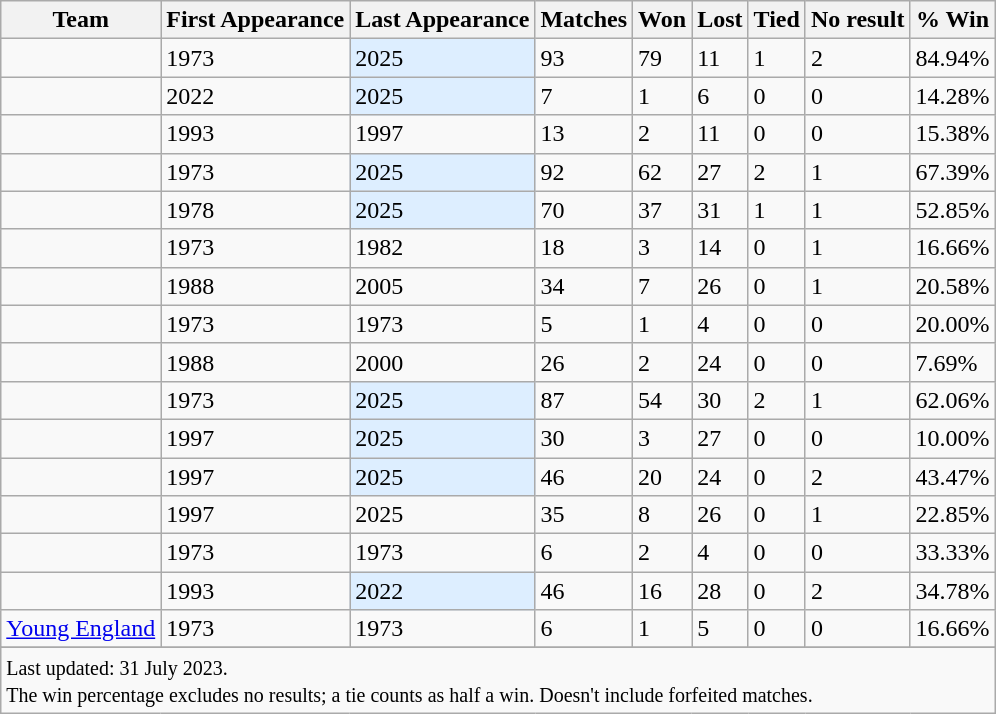<table class="wikitable sortable defaultcenter col1left">
<tr>
<th>Team</th>
<th>First Appearance</th>
<th>Last Appearance</th>
<th>Matches</th>
<th>Won</th>
<th>Lost</th>
<th>Tied</th>
<th>No result</th>
<th>% Win</th>
</tr>
<tr>
<td></td>
<td>1973</td>
<td style="background-color:#def;">2025</td>
<td>93</td>
<td>79</td>
<td>11</td>
<td>1</td>
<td>2</td>
<td>84.94%</td>
</tr>
<tr>
<td></td>
<td>2022</td>
<td style="background-color:#def;">2025</td>
<td>7</td>
<td>1</td>
<td>6</td>
<td>0</td>
<td>0</td>
<td>14.28%</td>
</tr>
<tr>
<td></td>
<td>1993</td>
<td>1997</td>
<td>13</td>
<td>2</td>
<td>11</td>
<td>0</td>
<td>0</td>
<td>15.38%</td>
</tr>
<tr>
<td></td>
<td>1973</td>
<td style="background-color:#def;">2025</td>
<td>92</td>
<td>62</td>
<td>27</td>
<td>2</td>
<td>1</td>
<td>67.39%</td>
</tr>
<tr>
<td></td>
<td>1978</td>
<td style="background-color:#def;">2025</td>
<td>70</td>
<td>37</td>
<td>31</td>
<td>1</td>
<td>1</td>
<td>52.85%</td>
</tr>
<tr>
<td></td>
<td>1973</td>
<td>1982</td>
<td>18</td>
<td>3</td>
<td>14</td>
<td>0</td>
<td>1</td>
<td>16.66%</td>
</tr>
<tr>
<td></td>
<td>1988</td>
<td>2005</td>
<td>34</td>
<td>7</td>
<td>26</td>
<td>0</td>
<td>1</td>
<td>20.58%</td>
</tr>
<tr>
<td></td>
<td>1973</td>
<td>1973</td>
<td>5</td>
<td>1</td>
<td>4</td>
<td>0</td>
<td>0</td>
<td>20.00%</td>
</tr>
<tr>
<td></td>
<td>1988</td>
<td>2000</td>
<td>26</td>
<td>2</td>
<td>24</td>
<td>0</td>
<td>0</td>
<td>7.69%</td>
</tr>
<tr>
<td></td>
<td>1973</td>
<td style="background-color:#def;">2025</td>
<td>87</td>
<td>54</td>
<td>30</td>
<td>2</td>
<td>1</td>
<td>62.06%</td>
</tr>
<tr>
<td></td>
<td>1997</td>
<td style="background-color:#def;">2025</td>
<td>30</td>
<td>3</td>
<td>27</td>
<td>0</td>
<td>0</td>
<td>10.00%</td>
</tr>
<tr>
<td></td>
<td>1997</td>
<td style="background-color:#def;">2025</td>
<td>46</td>
<td>20</td>
<td>24</td>
<td>0</td>
<td>2</td>
<td>43.47%</td>
</tr>
<tr>
<td></td>
<td>1997</td>
<td>2025</td>
<td>35</td>
<td>8</td>
<td>26</td>
<td>0</td>
<td>1</td>
<td>22.85%</td>
</tr>
<tr>
<td></td>
<td>1973</td>
<td>1973</td>
<td>6</td>
<td>2</td>
<td>4</td>
<td>0</td>
<td>0</td>
<td>33.33%</td>
</tr>
<tr>
<td></td>
<td>1993</td>
<td style="background-color:#def;">2022</td>
<td>46</td>
<td>16</td>
<td>28</td>
<td>0</td>
<td>2</td>
<td>34.78%</td>
</tr>
<tr>
<td> <a href='#'>Young England</a></td>
<td>1973</td>
<td>1973</td>
<td>6</td>
<td>1</td>
<td>5</td>
<td>0</td>
<td>0</td>
<td>16.66%</td>
</tr>
<tr>
</tr>
<tr class="sortbottom">
<td colspan="9"><small>Last updated: 31 July 2023.</small><br><small>The win percentage excludes no results; a tie counts as half a win. Doesn't include forfeited matches.</small></td>
</tr>
</table>
